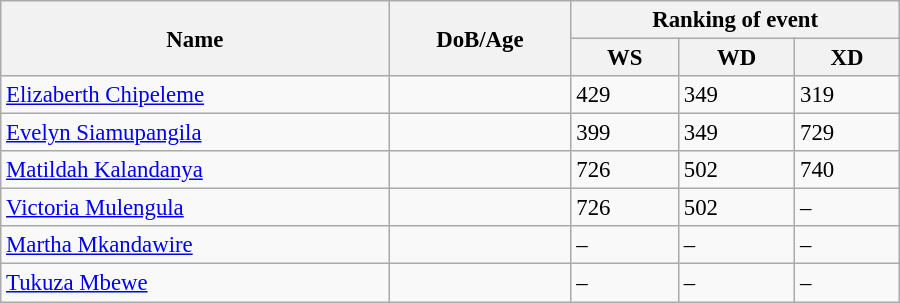<table class="wikitable" style="width:600px; font-size:95%;">
<tr>
<th rowspan="2" align="left">Name</th>
<th rowspan="2" align="left">DoB/Age</th>
<th colspan="3" align="center">Ranking of event</th>
</tr>
<tr>
<th align="center">WS</th>
<th>WD</th>
<th align="center">XD</th>
</tr>
<tr>
<td><a href='#'>Elizaberth Chipeleme</a></td>
<td></td>
<td>429</td>
<td>349</td>
<td>319</td>
</tr>
<tr>
<td><a href='#'>Evelyn Siamupangila</a></td>
<td align="left"></td>
<td>399</td>
<td>349</td>
<td>729</td>
</tr>
<tr>
<td><a href='#'>Matildah Kalandanya</a></td>
<td></td>
<td>726</td>
<td>502</td>
<td>740</td>
</tr>
<tr>
<td><a href='#'>Victoria Mulengula</a></td>
<td></td>
<td>726</td>
<td>502</td>
<td>–</td>
</tr>
<tr>
<td><a href='#'>Martha Mkandawire</a></td>
<td></td>
<td>–</td>
<td>–</td>
<td>–</td>
</tr>
<tr>
<td><a href='#'>Tukuza Mbewe</a></td>
<td></td>
<td>–</td>
<td>–</td>
<td>–</td>
</tr>
</table>
